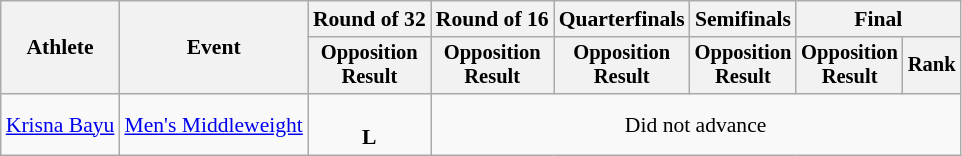<table class="wikitable" style="font-size:90%">
<tr>
<th rowspan="2">Athlete</th>
<th rowspan="2">Event</th>
<th>Round of 32</th>
<th>Round of 16</th>
<th>Quarterfinals</th>
<th>Semifinals</th>
<th colspan=2>Final</th>
</tr>
<tr style="font-size:95%">
<th>Opposition<br>Result</th>
<th>Opposition<br>Result</th>
<th>Opposition<br>Result</th>
<th>Opposition<br>Result</th>
<th>Opposition<br>Result</th>
<th>Rank</th>
</tr>
<tr align=center>
<td align=left><a href='#'>Krisna Bayu</a></td>
<td align=left><a href='#'>Men's Middleweight</a></td>
<td><br><strong>L</strong></td>
<td colspan=5>Did not advance</td>
</tr>
</table>
